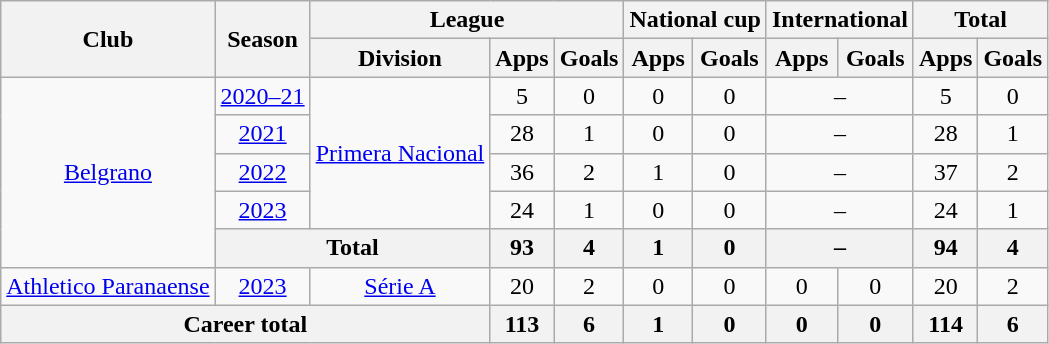<table class="wikitable" style="text-align: center">
<tr>
<th rowspan="2">Club</th>
<th rowspan="2">Season</th>
<th colspan="3">League</th>
<th colspan="2">National cup</th>
<th colspan="2">International</th>
<th colspan="2">Total</th>
</tr>
<tr>
<th>Division</th>
<th>Apps</th>
<th>Goals</th>
<th>Apps</th>
<th>Goals</th>
<th>Apps</th>
<th>Goals</th>
<th>Apps</th>
<th>Goals</th>
</tr>
<tr>
<td rowspan="5"><a href='#'>Belgrano</a></td>
<td><a href='#'>2020–21</a></td>
<td rowspan="4"><a href='#'>Primera Nacional</a></td>
<td>5</td>
<td>0</td>
<td>0</td>
<td>0</td>
<td colspan="2">–</td>
<td>5</td>
<td>0</td>
</tr>
<tr>
<td><a href='#'>2021</a></td>
<td>28</td>
<td>1</td>
<td>0</td>
<td>0</td>
<td colspan="2">–</td>
<td>28</td>
<td>1</td>
</tr>
<tr>
<td><a href='#'>2022</a></td>
<td>36</td>
<td>2</td>
<td>1</td>
<td>0</td>
<td colspan="2">–</td>
<td>37</td>
<td>2</td>
</tr>
<tr>
<td><a href='#'>2023</a></td>
<td>24</td>
<td>1</td>
<td>0</td>
<td>0</td>
<td colspan="2">–</td>
<td>24</td>
<td>1</td>
</tr>
<tr>
<th colspan="2">Total</th>
<th>93</th>
<th>4</th>
<th>1</th>
<th>0</th>
<th colspan="2">–</th>
<th>94</th>
<th>4</th>
</tr>
<tr>
<td><a href='#'>Athletico Paranaense</a></td>
<td><a href='#'>2023</a></td>
<td><a href='#'>Série A</a></td>
<td>20</td>
<td>2</td>
<td>0</td>
<td>0</td>
<td>0</td>
<td>0</td>
<td>20</td>
<td>2</td>
</tr>
<tr>
<th colspan="3">Career total</th>
<th>113</th>
<th>6</th>
<th>1</th>
<th>0</th>
<th>0</th>
<th>0</th>
<th>114</th>
<th>6</th>
</tr>
</table>
